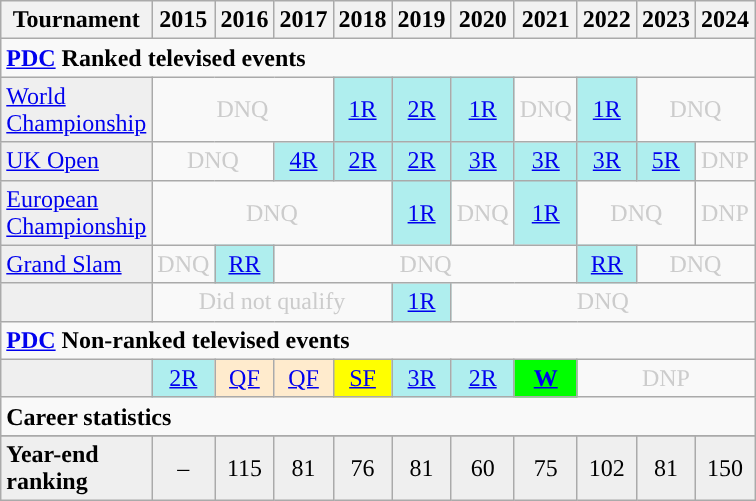<table class="wikitable" style="width:20%; margin:0">
<tr>
<th>Tournament</th>
<th>2015</th>
<th>2016</th>
<th>2017</th>
<th>2018</th>
<th>2019</th>
<th>2020</th>
<th>2021</th>
<th>2022</th>
<th>2023</th>
<th>2024</th>
</tr>
<tr>
<td colspan="32" align="left"><strong><a href='#'>PDC</a> Ranked televised events</strong></td>
</tr>
<tr>
<td style="background:#efefef;"><a href='#'>World Championship</a></td>
<td colspan="3" style="text-align:center; color:#ccc;">DNQ</td>
<td style="text-align:center; background:#afeeee;"><a href='#'>1R</a></td>
<td style="text-align:center; background:#afeeee;"><a href='#'>2R</a></td>
<td style="text-align:center; background:#afeeee;"><a href='#'>1R</a></td>
<td style="text-align:center; color:#ccc;">DNQ</td>
<td style="text-align:center; background:#afeeee;"><a href='#'>1R</a></td>
<td colspan="2"  style="text-align:center; color:#ccc;">DNQ</td>
</tr>
<tr>
<td style="background:#efefef;"><a href='#'>UK Open</a></td>
<td colspan="2" style="text-align:center; color:#ccc;">DNQ</td>
<td style="text-align:center; background:#afeeee;"><a href='#'>4R</a></td>
<td style="text-align:center; background:#afeeee;"><a href='#'>2R</a></td>
<td style="text-align:center; background:#afeeee;"><a href='#'>2R</a></td>
<td style="text-align:center; background:#afeeee;"><a href='#'>3R</a></td>
<td style="text-align:center; background:#afeeee;"><a href='#'>3R</a></td>
<td style="text-align:center; background:#afeeee;"><a href='#'>3R</a></td>
<td style="text-align:center; background:#afeeee;"><a href='#'>5R</a></td>
<td style="text-align:center; color:#ccc;">DNP</td>
</tr>
<tr>
<td style="background:#efefef;"><a href='#'>European Championship</a></td>
<td colspan="4" style="text-align:center; color:#ccc;">DNQ</td>
<td style="text-align:center; background:#afeeee;"><a href='#'>1R</a></td>
<td style="text-align:center; color:#ccc;">DNQ</td>
<td style="text-align:center; background:#afeeee;"><a href='#'>1R</a></td>
<td colspan="2"  style="text-align:center; color:#ccc;">DNQ</td>
<td style="text-align:center; color:#ccc;">DNP</td>
</tr>
<tr>
<td style="background:#efefef;"><a href='#'>Grand Slam</a></td>
<td style="text-align:center; color:#ccc;">DNQ</td>
<td style="text-align:center; background:#afeeee;"><a href='#'>RR</a></td>
<td colspan="5" style="text-align:center; color:#ccc;">DNQ</td>
<td style="text-align:center; background:#afeeee;"><a href='#'>RR</a></td>
<td colspan="2" style="text-align:center; color:#ccc;">DNQ</td>
</tr>
<tr>
<td style="background:#efefef;"></td>
<td colspan="4" style="text-align:center; color:#ccc;">Did not qualify</td>
<td style="text-align:center; background:#afeeee;"><a href='#'>1R</a></td>
<td colspan="5" style="text-align:center; color:#ccc;">DNQ</td>
</tr>
<tr>
<td colspan="32" align="left"><strong><a href='#'>PDC</a> Non-ranked televised events</strong></td>
</tr>
<tr>
<td style="background:#efefef;"></td>
<td style="text-align:center; background:#afeeee;"><a href='#'>2R</a></td>
<td style="text-align:center; background:#ffebcd;"><a href='#'>QF</a></td>
<td style="text-align:center; background:#ffebcd;"><a href='#'>QF</a></td>
<td style="text-align:center; background:yellow;"><a href='#'>SF</a></td>
<td style="text-align:center; background:#afeeee;"><a href='#'>3R</a></td>
<td style="text-align:center; background:#afeeee;"><a href='#'>2R</a></td>
<td style="text-align:center; background:lime;"><a href='#'><strong>W</strong></a></td>
<td colspan="3" style="text-align:center; color:#ccc;">DNP</td>
</tr>
<tr>
<td colspan="18" align="left"><strong>Career statistics</strong></td>
</tr>
<tr>
</tr>
<tr bgcolor="efefef">
<td align="left"><strong>Year-end ranking</strong></td>
<td style="text-align:center;">–</td>
<td style="text-align:center;">115</td>
<td style="text-align:center;">81</td>
<td style="text-align:center;">76</td>
<td style="text-align:center;">81</td>
<td style="text-align:center;">60</td>
<td style="text-align:center;">75</td>
<td style="text-align:center;">102</td>
<td style="text-align:center;">81</td>
<td style="text-align:center;">150</td>
</tr>
</table>
